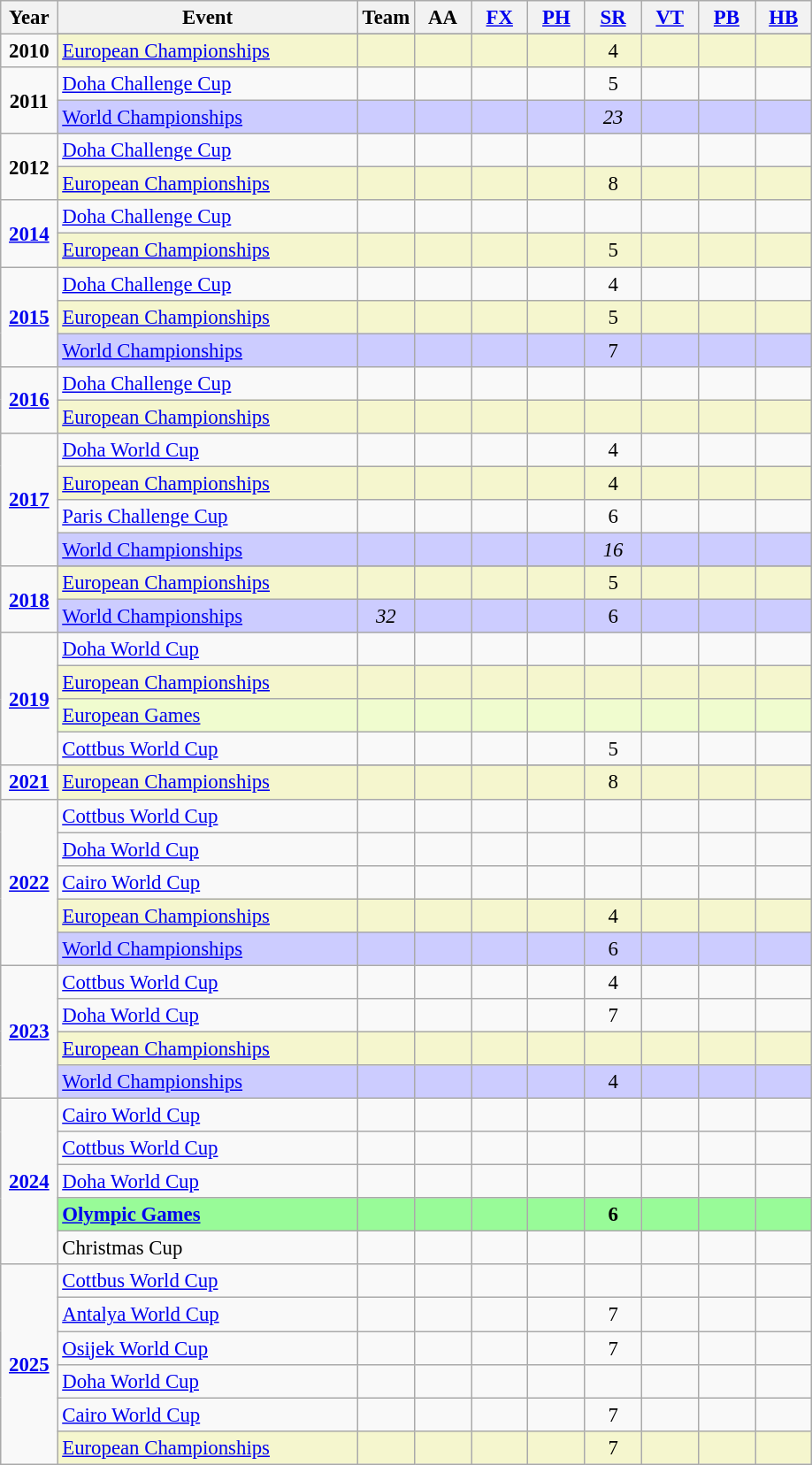<table class="wikitable sortable" style="text-align:center; font-size:95%;">
<tr>
<th width=7% class=unsortable>Year</th>
<th width=37% class=unsortable>Event</th>
<th width=7% class=unsortable>Team</th>
<th width=7% class=unsortable>AA</th>
<th width=7% class=unsortable><a href='#'>FX</a></th>
<th width=7% class=unsortable><a href='#'>PH</a></th>
<th width=7% class=unsortable><a href='#'>SR</a></th>
<th width=7% class=unsortable><a href='#'>VT</a></th>
<th width=7% class=unsortable><a href='#'>PB</a></th>
<th width=7% class=unsortable><a href='#'>HB</a></th>
</tr>
<tr>
<td rowspan="2"><strong>2010</strong></td>
</tr>
<tr bgcolor=#F5F6CE>
<td align=left><a href='#'>European Championships</a></td>
<td></td>
<td></td>
<td></td>
<td></td>
<td>4</td>
<td></td>
<td></td>
<td></td>
</tr>
<tr>
<td rowspan="2"><strong>2011</strong></td>
<td align=left><a href='#'>Doha Challenge Cup</a></td>
<td></td>
<td></td>
<td></td>
<td></td>
<td>5</td>
<td></td>
<td></td>
<td></td>
</tr>
<tr bgcolor=#CCCCFF>
<td align=left><a href='#'>World Championships</a></td>
<td></td>
<td></td>
<td></td>
<td></td>
<td><em>23</em></td>
<td></td>
<td></td>
<td></td>
</tr>
<tr>
<td rowspan="2"><strong>2012</strong></td>
<td align=left><a href='#'>Doha Challenge Cup</a></td>
<td></td>
<td></td>
<td></td>
<td></td>
<td></td>
<td></td>
<td></td>
<td></td>
</tr>
<tr bgcolor=#F5F6CE>
<td align=left><a href='#'>European Championships</a></td>
<td></td>
<td></td>
<td></td>
<td></td>
<td>8</td>
<td></td>
<td></td>
<td></td>
</tr>
<tr>
<td rowspan="2"><strong><a href='#'>2014</a></strong></td>
<td align=left><a href='#'>Doha Challenge Cup</a></td>
<td></td>
<td></td>
<td></td>
<td></td>
<td></td>
<td></td>
<td></td>
<td></td>
</tr>
<tr bgcolor=#F5F6CE>
<td align=left><a href='#'>European Championships</a></td>
<td></td>
<td></td>
<td></td>
<td></td>
<td>5</td>
<td></td>
<td></td>
<td></td>
</tr>
<tr>
<td rowspan="3"><strong><a href='#'>2015</a></strong></td>
<td align=left><a href='#'>Doha Challenge Cup</a></td>
<td></td>
<td></td>
<td></td>
<td></td>
<td>4</td>
<td></td>
<td></td>
<td></td>
</tr>
<tr bgcolor=#F5F6CE>
<td align=left><a href='#'>European Championships</a></td>
<td></td>
<td></td>
<td></td>
<td></td>
<td>5</td>
<td></td>
<td></td>
<td></td>
</tr>
<tr bgcolor=#CCCCFF>
<td align=left><a href='#'>World Championships</a></td>
<td></td>
<td></td>
<td></td>
<td></td>
<td>7</td>
<td></td>
<td></td>
<td></td>
</tr>
<tr>
<td rowspan="2"><strong><a href='#'>2016</a></strong></td>
<td align=left><a href='#'>Doha Challenge Cup</a></td>
<td></td>
<td></td>
<td></td>
<td></td>
<td></td>
<td></td>
<td></td>
<td></td>
</tr>
<tr bgcolor=#F5F6CE>
<td align=left><a href='#'>European Championships</a></td>
<td></td>
<td></td>
<td></td>
<td></td>
<td></td>
<td></td>
<td></td>
<td></td>
</tr>
<tr>
<td rowspan="4"><strong><a href='#'>2017</a></strong></td>
<td align=left><a href='#'>Doha World Cup</a></td>
<td></td>
<td></td>
<td></td>
<td></td>
<td>4</td>
<td></td>
<td></td>
<td></td>
</tr>
<tr bgcolor=#F5F6CE>
<td align=left><a href='#'>European Championships</a></td>
<td></td>
<td></td>
<td></td>
<td></td>
<td>4</td>
<td></td>
<td></td>
<td></td>
</tr>
<tr>
<td align=left><a href='#'>Paris Challenge Cup</a></td>
<td></td>
<td></td>
<td></td>
<td></td>
<td>6</td>
<td></td>
<td></td>
<td></td>
</tr>
<tr bgcolor=#CCCCFF>
<td align=left><a href='#'>World Championships</a></td>
<td></td>
<td></td>
<td></td>
<td></td>
<td><em>16</em></td>
<td></td>
<td></td>
<td></td>
</tr>
<tr>
<td rowspan="3"><strong><a href='#'>2018</a></strong></td>
</tr>
<tr bgcolor=#F5F6CE>
<td align=left><a href='#'>European Championships</a></td>
<td></td>
<td></td>
<td></td>
<td></td>
<td>5</td>
<td></td>
<td></td>
<td></td>
</tr>
<tr bgcolor=#CCCCFF>
<td align=left><a href='#'>World Championships</a></td>
<td><em>32</em></td>
<td></td>
<td></td>
<td></td>
<td>6</td>
<td></td>
<td></td>
<td></td>
</tr>
<tr>
<td rowspan="4"><strong><a href='#'>2019</a></strong></td>
<td align=left><a href='#'>Doha World Cup</a></td>
<td></td>
<td></td>
<td></td>
<td></td>
<td></td>
<td></td>
<td></td>
<td></td>
</tr>
<tr bgcolor=#F5F6CE>
<td align=left><a href='#'>European Championships</a></td>
<td></td>
<td></td>
<td></td>
<td></td>
<td></td>
<td></td>
<td></td>
<td></td>
</tr>
<tr bgcolor=#f0fccf>
<td align=left><a href='#'>European Games</a></td>
<td></td>
<td></td>
<td></td>
<td></td>
<td></td>
<td></td>
<td></td>
<td></td>
</tr>
<tr>
<td align=left><a href='#'>Cottbus World Cup</a></td>
<td></td>
<td></td>
<td></td>
<td></td>
<td>5</td>
<td></td>
<td></td>
<td></td>
</tr>
<tr>
<td rowspan="2"><strong><a href='#'>2021</a></strong></td>
</tr>
<tr bgcolor=#F5F6CE>
<td align=left><a href='#'>European Championships</a></td>
<td></td>
<td></td>
<td></td>
<td></td>
<td>8</td>
<td></td>
<td></td>
<td></td>
</tr>
<tr>
<td rowspan="5"><strong><a href='#'>2022</a></strong></td>
<td align=left><a href='#'>Cottbus World Cup</a></td>
<td></td>
<td></td>
<td></td>
<td></td>
<td></td>
<td></td>
<td></td>
<td></td>
</tr>
<tr>
<td align=left><a href='#'>Doha World Cup</a></td>
<td></td>
<td></td>
<td></td>
<td></td>
<td></td>
<td></td>
<td></td>
<td></td>
</tr>
<tr>
<td align=left><a href='#'>Cairo World Cup</a></td>
<td></td>
<td></td>
<td></td>
<td></td>
<td></td>
<td></td>
<td></td>
<td></td>
</tr>
<tr bgcolor=#F5F6CE>
<td align=left><a href='#'>European Championships</a></td>
<td></td>
<td></td>
<td></td>
<td></td>
<td>4</td>
<td></td>
<td></td>
<td></td>
</tr>
<tr bgcolor=#CCCCFF>
<td align=left><a href='#'>World Championships</a></td>
<td></td>
<td></td>
<td></td>
<td></td>
<td>6</td>
<td></td>
<td></td>
<td></td>
</tr>
<tr>
<td rowspan="4"><strong><a href='#'>2023</a></strong></td>
<td align=left><a href='#'>Cottbus World Cup</a></td>
<td></td>
<td></td>
<td></td>
<td></td>
<td>4</td>
<td></td>
<td></td>
<td></td>
</tr>
<tr>
<td align=left><a href='#'>Doha World Cup</a></td>
<td></td>
<td></td>
<td></td>
<td></td>
<td>7</td>
<td></td>
<td></td>
<td></td>
</tr>
<tr bgcolor=#F5F6CE>
<td align=left><a href='#'>European Championships</a></td>
<td></td>
<td></td>
<td></td>
<td></td>
<td></td>
<td></td>
<td></td>
<td></td>
</tr>
<tr bgcolor=#CCCCFF>
<td align=left><a href='#'>World Championships</a></td>
<td></td>
<td></td>
<td></td>
<td></td>
<td>4</td>
<td></td>
<td></td>
<td></td>
</tr>
<tr>
<td rowspan="5"><strong><a href='#'>2024</a></strong></td>
<td align=left><a href='#'>Cairo World Cup</a></td>
<td></td>
<td></td>
<td></td>
<td></td>
<td></td>
<td></td>
<td></td>
<td></td>
</tr>
<tr>
<td align=left><a href='#'>Cottbus World Cup</a></td>
<td></td>
<td></td>
<td></td>
<td></td>
<td></td>
<td></td>
<td></td>
<td></td>
</tr>
<tr>
<td align=left><a href='#'>Doha World Cup</a></td>
<td></td>
<td></td>
<td></td>
<td></td>
<td></td>
<td></td>
<td></td>
<td></td>
</tr>
<tr bgcolor=98FB98>
<td align=left><strong><a href='#'>Olympic Games</a></strong></td>
<td></td>
<td></td>
<td></td>
<td></td>
<td><strong>6</strong></td>
<td></td>
<td></td>
<td></td>
</tr>
<tr>
<td align=left>Christmas Cup</td>
<td></td>
<td></td>
<td></td>
<td></td>
<td></td>
<td></td>
<td></td>
<td></td>
</tr>
<tr>
<td rowspan="6"><strong><a href='#'>2025</a></strong></td>
<td align=left><a href='#'>Cottbus World Cup</a></td>
<td></td>
<td></td>
<td></td>
<td></td>
<td></td>
<td></td>
<td></td>
<td></td>
</tr>
<tr>
<td align=left><a href='#'>Antalya World Cup</a></td>
<td></td>
<td></td>
<td></td>
<td></td>
<td>7</td>
<td></td>
<td></td>
<td></td>
</tr>
<tr>
<td align=left><a href='#'>Osijek World Cup</a></td>
<td></td>
<td></td>
<td></td>
<td></td>
<td>7</td>
<td></td>
<td></td>
<td></td>
</tr>
<tr>
<td align=left><a href='#'>Doha World Cup</a></td>
<td></td>
<td></td>
<td></td>
<td></td>
<td></td>
<td></td>
<td></td>
<td></td>
</tr>
<tr>
<td align=left><a href='#'>Cairo World Cup</a></td>
<td></td>
<td></td>
<td></td>
<td></td>
<td>7</td>
<td></td>
<td></td>
<td></td>
</tr>
<tr bgcolor=#F5F6CE>
<td align=left><a href='#'>European Championships</a></td>
<td></td>
<td></td>
<td></td>
<td></td>
<td>7</td>
<td></td>
<td></td>
<td></td>
</tr>
</table>
